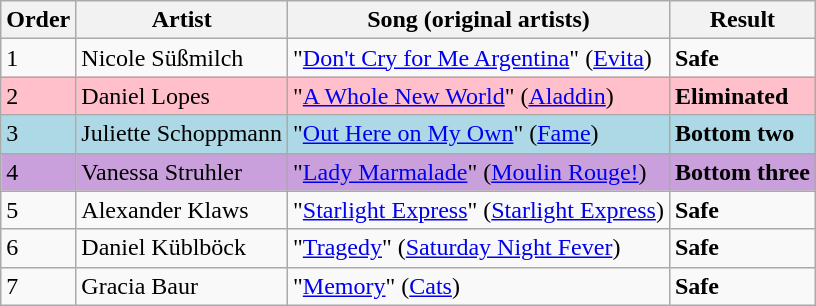<table class=wikitable>
<tr>
<th>Order</th>
<th>Artist</th>
<th>Song (original artists)</th>
<th>Result</th>
</tr>
<tr>
<td>1</td>
<td>Nicole Süßmilch</td>
<td>"<a href='#'>Don't Cry for Me Argentina</a>" (<a href='#'>Evita</a>)</td>
<td><strong>Safe</strong></td>
</tr>
<tr style="background:pink;">
<td>2</td>
<td>Daniel Lopes</td>
<td>"<a href='#'>A Whole New World</a>" (<a href='#'>Aladdin</a>)</td>
<td><strong>Eliminated</strong></td>
</tr>
<tr style="background:lightblue;">
<td>3</td>
<td>Juliette Schoppmann</td>
<td>"<a href='#'>Out Here on My Own</a>" (<a href='#'>Fame</a>)</td>
<td><strong>Bottom two</strong></td>
</tr>
<tr style ="background:#C9A0DC">
<td>4</td>
<td>Vanessa Struhler</td>
<td>"<a href='#'>Lady Marmalade</a>" (<a href='#'>Moulin Rouge!</a>)</td>
<td><strong>Bottom three</strong></td>
</tr>
<tr>
<td>5</td>
<td>Alexander Klaws</td>
<td>"<a href='#'>Starlight Express</a>" (<a href='#'>Starlight Express</a>)</td>
<td><strong>Safe</strong></td>
</tr>
<tr>
<td>6</td>
<td>Daniel Küblböck</td>
<td>"<a href='#'>Tragedy</a>" (<a href='#'>Saturday Night Fever</a>)</td>
<td><strong>Safe</strong></td>
</tr>
<tr>
<td>7</td>
<td>Gracia Baur</td>
<td>"<a href='#'>Memory</a>" (<a href='#'>Cats</a>)</td>
<td><strong>Safe</strong></td>
</tr>
</table>
